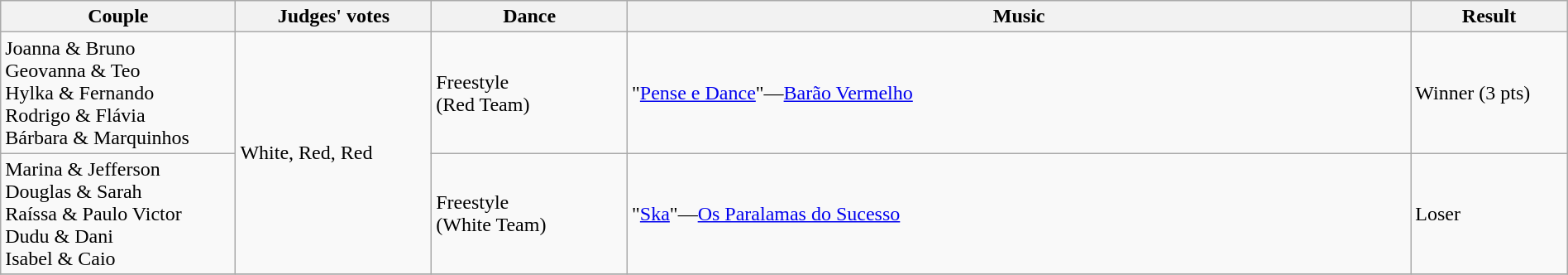<table class="wikitable sortable" style="width:100%;">
<tr>
<th style="width:15.0%;">Couple</th>
<th style="width:12.5%;">Judges' votes</th>
<th style="width:12.5%;">Dance</th>
<th style="width:50.0%;">Music</th>
<th style="width:10.0%;">Result</th>
</tr>
<tr>
<td>Joanna & Bruno<br>Geovanna & Teo<br>Hylka & Fernando<br>Rodrigo & Flávia<br>Bárbara & Marquinhos</td>
<td rowspan=2>White, Red, Red</td>
<td>Freestyle<br>(Red Team)</td>
<td>"<a href='#'>Pense e Dance</a>"—<a href='#'>Barão Vermelho</a></td>
<td>Winner (3 pts)</td>
</tr>
<tr>
<td>Marina & Jefferson<br>Douglas & Sarah<br>Raíssa & Paulo Victor<br>Dudu & Dani<br>Isabel & Caio</td>
<td>Freestyle<br>(White Team)</td>
<td>"<a href='#'>Ska</a>"—<a href='#'>Os Paralamas do Sucesso</a></td>
<td>Loser</td>
</tr>
<tr>
</tr>
</table>
